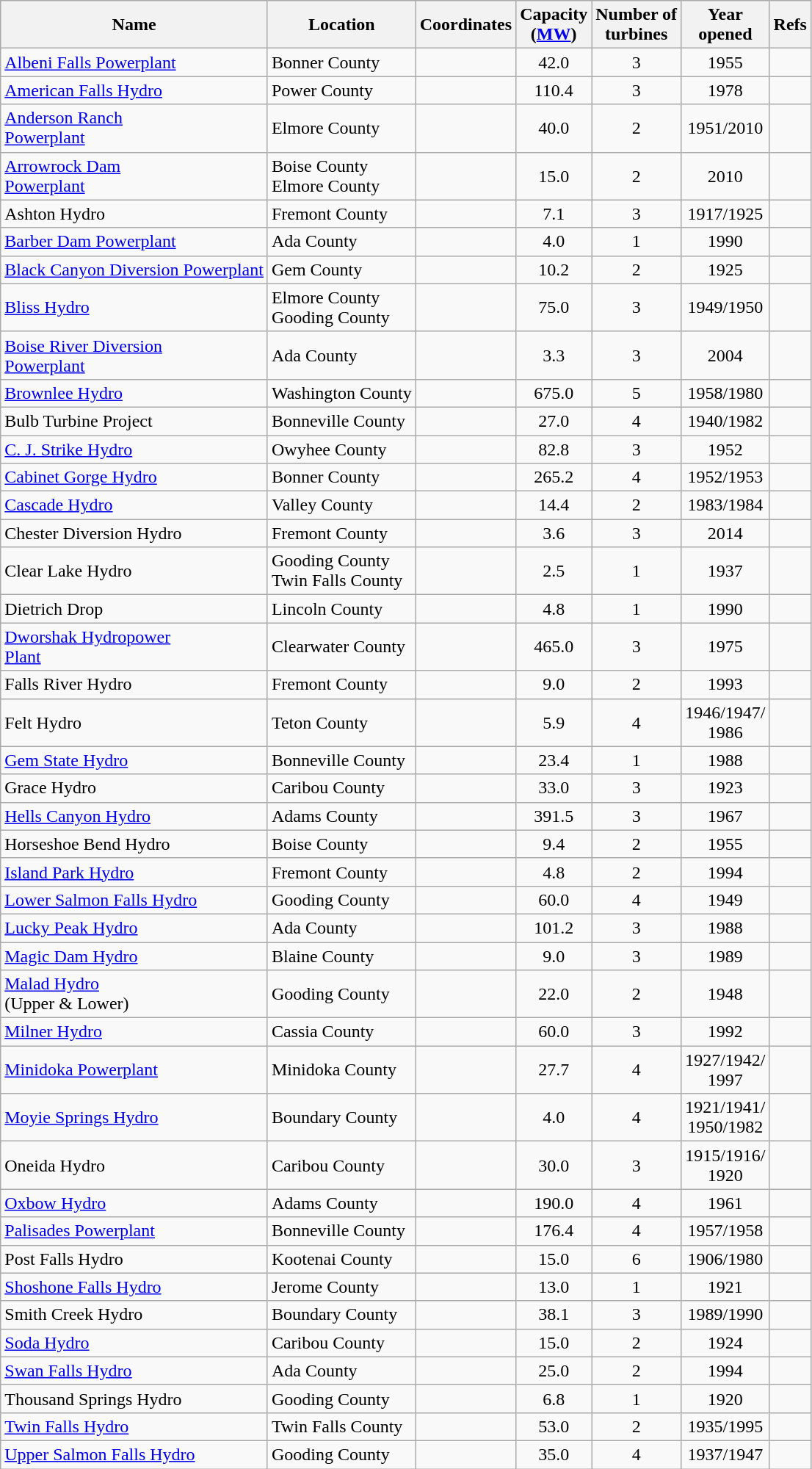<table class="wikitable sortable">
<tr>
<th>Name</th>
<th>Location</th>
<th>Coordinates</th>
<th>Capacity<br>(<a href='#'>MW</a>)</th>
<th>Number of<br>turbines</th>
<th>Year<br>opened</th>
<th>Refs</th>
</tr>
<tr>
<td><a href='#'>Albeni Falls Powerplant</a></td>
<td>Bonner County</td>
<td></td>
<td align="center">42.0</td>
<td align="center">3</td>
<td align="center">1955</td>
<td></td>
</tr>
<tr>
<td><a href='#'>American Falls Hydro</a></td>
<td>Power County</td>
<td></td>
<td align="center">110.4</td>
<td align="center">3</td>
<td align="center">1978</td>
<td></td>
</tr>
<tr>
<td><a href='#'>Anderson Ranch<br>Powerplant</a></td>
<td>Elmore County</td>
<td></td>
<td align="center">40.0</td>
<td align="center">2</td>
<td align="center">1951/2010</td>
<td></td>
</tr>
<tr>
<td><a href='#'>Arrowrock Dam<br>Powerplant</a></td>
<td>Boise County<br>Elmore County</td>
<td></td>
<td align="center">15.0</td>
<td align="center">2</td>
<td align="center">2010</td>
<td></td>
</tr>
<tr>
<td>Ashton Hydro</td>
<td>Fremont County</td>
<td></td>
<td align="center">7.1</td>
<td align="center">3</td>
<td align="center">1917/1925</td>
<td></td>
</tr>
<tr>
<td><a href='#'>Barber Dam Powerplant</a></td>
<td>Ada County</td>
<td></td>
<td align="center">4.0</td>
<td align="center">1</td>
<td align="center">1990</td>
<td></td>
</tr>
<tr>
<td><a href='#'>Black Canyon Diversion Powerplant</a></td>
<td>Gem County</td>
<td></td>
<td align="center">10.2</td>
<td align="center">2</td>
<td align="center">1925</td>
<td></td>
</tr>
<tr>
<td><a href='#'>Bliss Hydro</a></td>
<td>Elmore County<br>Gooding County</td>
<td></td>
<td align="center">75.0</td>
<td align="center">3</td>
<td align="center">1949/1950</td>
<td></td>
</tr>
<tr>
<td><a href='#'>Boise River Diversion<br>Powerplant</a></td>
<td>Ada County</td>
<td></td>
<td align="center">3.3</td>
<td align="center">3</td>
<td align="center">2004</td>
<td></td>
</tr>
<tr>
<td><a href='#'>Brownlee Hydro</a></td>
<td>Washington County</td>
<td></td>
<td align="center">675.0</td>
<td align="center">5</td>
<td align="center">1958/1980</td>
<td></td>
</tr>
<tr>
<td>Bulb Turbine Project</td>
<td>Bonneville County</td>
<td></td>
<td align="center">27.0</td>
<td align="center">4</td>
<td align="center">1940/1982</td>
<td></td>
</tr>
<tr>
<td><a href='#'>C. J. Strike Hydro</a></td>
<td>Owyhee County</td>
<td></td>
<td align="center">82.8</td>
<td align="center">3</td>
<td align="center">1952</td>
<td></td>
</tr>
<tr>
<td><a href='#'>Cabinet Gorge Hydro</a></td>
<td>Bonner County</td>
<td></td>
<td align="center">265.2</td>
<td align="center">4</td>
<td align="center">1952/1953</td>
<td></td>
</tr>
<tr>
<td><a href='#'>Cascade Hydro</a></td>
<td>Valley County</td>
<td></td>
<td align="center">14.4</td>
<td align="center">2</td>
<td align="center">1983/1984</td>
<td></td>
</tr>
<tr>
<td>Chester Diversion Hydro</td>
<td>Fremont County</td>
<td></td>
<td align="center">3.6</td>
<td align="center">3</td>
<td align="center">2014</td>
<td></td>
</tr>
<tr>
<td>Clear Lake Hydro</td>
<td>Gooding County<br>Twin Falls County</td>
<td></td>
<td align="center">2.5</td>
<td align="center">1</td>
<td align="center">1937</td>
<td></td>
</tr>
<tr>
<td>Dietrich Drop</td>
<td>Lincoln County</td>
<td></td>
<td align="center">4.8</td>
<td align="center">1</td>
<td align="center">1990</td>
<td></td>
</tr>
<tr>
<td><a href='#'>Dworshak Hydropower<br>Plant</a></td>
<td>Clearwater County</td>
<td></td>
<td align="center">465.0</td>
<td align="center">3</td>
<td align="center">1975</td>
<td></td>
</tr>
<tr>
<td>Falls River Hydro</td>
<td>Fremont County</td>
<td></td>
<td align="center">9.0</td>
<td align="center">2</td>
<td align="center">1993</td>
<td></td>
</tr>
<tr>
<td>Felt Hydro</td>
<td>Teton County</td>
<td></td>
<td align="center">5.9</td>
<td align="center">4</td>
<td align="center">1946/1947/<br>1986</td>
<td></td>
</tr>
<tr>
<td><a href='#'>Gem State Hydro</a></td>
<td>Bonneville County</td>
<td></td>
<td align="center">23.4</td>
<td align="center">1</td>
<td align="center">1988</td>
<td></td>
</tr>
<tr>
<td>Grace Hydro</td>
<td>Caribou County</td>
<td></td>
<td align="center">33.0</td>
<td align="center">3</td>
<td align="center">1923</td>
<td></td>
</tr>
<tr>
<td><a href='#'>Hells Canyon Hydro</a></td>
<td>Adams County</td>
<td></td>
<td align="center">391.5</td>
<td align="center">3</td>
<td align="center">1967</td>
<td></td>
</tr>
<tr>
<td>Horseshoe Bend Hydro</td>
<td>Boise County</td>
<td></td>
<td align="center">9.4</td>
<td align="center">2</td>
<td align="center">1955</td>
<td></td>
</tr>
<tr>
<td><a href='#'>Island Park Hydro</a></td>
<td>Fremont County</td>
<td></td>
<td align="center">4.8</td>
<td align="center">2</td>
<td align="center">1994</td>
<td></td>
</tr>
<tr>
<td><a href='#'>Lower Salmon Falls Hydro</a></td>
<td>Gooding County</td>
<td></td>
<td align="center">60.0</td>
<td align="center">4</td>
<td align="center">1949</td>
<td></td>
</tr>
<tr>
<td><a href='#'>Lucky Peak Hydro</a></td>
<td>Ada County</td>
<td></td>
<td align="center">101.2</td>
<td align="center">3</td>
<td align="center">1988</td>
<td></td>
</tr>
<tr>
<td><a href='#'>Magic Dam Hydro</a></td>
<td>Blaine County</td>
<td></td>
<td align="center">9.0</td>
<td align="center">3</td>
<td align="center">1989</td>
<td></td>
</tr>
<tr>
<td><a href='#'>Malad Hydro</a><br>(Upper & Lower)</td>
<td>Gooding County</td>
<td></td>
<td align="center">22.0</td>
<td align="center">2</td>
<td align="center">1948</td>
<td></td>
</tr>
<tr>
<td><a href='#'>Milner Hydro</a></td>
<td>Cassia County</td>
<td></td>
<td align="center">60.0</td>
<td align="center">3</td>
<td align="center">1992</td>
<td></td>
</tr>
<tr>
<td><a href='#'>Minidoka Powerplant</a></td>
<td>Minidoka County</td>
<td></td>
<td align="center">27.7</td>
<td align="center">4</td>
<td align="center">1927/1942/<br>1997</td>
<td></td>
</tr>
<tr>
<td><a href='#'>Moyie Springs Hydro</a></td>
<td>Boundary County</td>
<td></td>
<td align="center">4.0</td>
<td align="center">4</td>
<td align="center">1921/1941/<br>1950/1982</td>
<td></td>
</tr>
<tr>
<td>Oneida Hydro</td>
<td>Caribou County</td>
<td></td>
<td align="center">30.0</td>
<td align="center">3</td>
<td align="center">1915/1916/<br>1920</td>
<td></td>
</tr>
<tr>
<td><a href='#'>Oxbow Hydro</a></td>
<td>Adams County</td>
<td></td>
<td align="center">190.0</td>
<td align="center">4</td>
<td align="center">1961</td>
<td></td>
</tr>
<tr>
<td><a href='#'>Palisades Powerplant</a></td>
<td>Bonneville County</td>
<td></td>
<td align="center">176.4</td>
<td align="center">4</td>
<td align="center">1957/1958</td>
<td></td>
</tr>
<tr>
<td>Post Falls Hydro</td>
<td>Kootenai County</td>
<td></td>
<td align="center">15.0</td>
<td align="center">6</td>
<td align="center">1906/1980</td>
<td></td>
</tr>
<tr>
<td><a href='#'>Shoshone Falls Hydro</a></td>
<td>Jerome County</td>
<td></td>
<td align="center">13.0</td>
<td align="center">1</td>
<td align="center">1921</td>
<td></td>
</tr>
<tr>
<td>Smith Creek Hydro</td>
<td>Boundary County</td>
<td></td>
<td align="center">38.1</td>
<td align="center">3</td>
<td align="center">1989/1990</td>
<td></td>
</tr>
<tr>
<td><a href='#'>Soda Hydro</a></td>
<td>Caribou County</td>
<td></td>
<td align="center">15.0</td>
<td align="center">2</td>
<td align="center">1924</td>
<td></td>
</tr>
<tr>
<td><a href='#'>Swan Falls Hydro</a></td>
<td>Ada County</td>
<td></td>
<td align="center">25.0</td>
<td align="center">2</td>
<td align="center">1994</td>
<td></td>
</tr>
<tr>
<td>Thousand Springs Hydro</td>
<td>Gooding County</td>
<td></td>
<td align="center">6.8</td>
<td align="center">1</td>
<td align="center">1920</td>
<td></td>
</tr>
<tr>
<td><a href='#'>Twin Falls Hydro</a></td>
<td>Twin Falls County</td>
<td></td>
<td align="center">53.0</td>
<td align="center">2</td>
<td align="center">1935/1995</td>
<td></td>
</tr>
<tr>
<td><a href='#'>Upper Salmon Falls Hydro</a></td>
<td>Gooding County</td>
<td></td>
<td align="center">35.0</td>
<td align="center">4</td>
<td align="center">1937/1947</td>
<td></td>
</tr>
</table>
